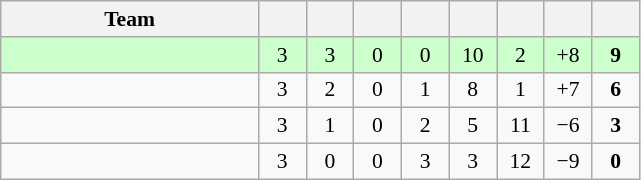<table class="wikitable" style="text-align: center; font-size: 90%;">
<tr>
<th width=165>Team</th>
<th width=25></th>
<th width=25></th>
<th width=25></th>
<th width=25></th>
<th width=25></th>
<th width=25></th>
<th width=25></th>
<th width=25></th>
</tr>
<tr style="background:#cfc;">
<td align="left"><em></em></td>
<td>3</td>
<td>3</td>
<td>0</td>
<td>0</td>
<td>10</td>
<td>2</td>
<td>+8</td>
<td><strong>9</strong></td>
</tr>
<tr>
<td align="left"></td>
<td>3</td>
<td>2</td>
<td>0</td>
<td>1</td>
<td>8</td>
<td>1</td>
<td>+7</td>
<td><strong>6</strong></td>
</tr>
<tr>
<td align="left"></td>
<td>3</td>
<td>1</td>
<td>0</td>
<td>2</td>
<td>5</td>
<td>11</td>
<td>−6</td>
<td><strong>3</strong></td>
</tr>
<tr>
<td align="left"></td>
<td>3</td>
<td>0</td>
<td>0</td>
<td>3</td>
<td>3</td>
<td>12</td>
<td>−9</td>
<td><strong>0</strong></td>
</tr>
</table>
